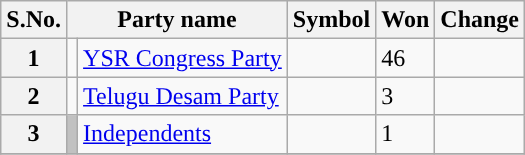<table CLASS="sortable wikitable">
<tr>
<th>S.No.</th>
<th colspan=2>Party name</th>
<th>Symbol</th>
<th>Won</th>
<th>Change</th>
</tr>
<tr>
<th>1</th>
<td></td>
<td><a href='#'>YSR Congress Party</a></td>
<td></td>
<td>46</td>
<td></td>
</tr>
<tr>
<th>2</th>
<td></td>
<td><a href='#'>Telugu Desam Party</a></td>
<td></td>
<td>3</td>
<td></td>
</tr>
<tr>
<th>3</th>
<td bgcolor=#C1C1C1></td>
<td><a href='#'>Independents</a></td>
<td></td>
<td>1</td>
<td></td>
</tr>
<tr>
</tr>
</table>
